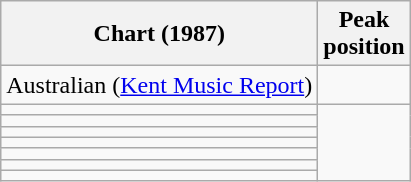<table class="wikitable sortable plainrowheaders">
<tr>
<th>Chart (1987)</th>
<th>Peak<br>position</th>
</tr>
<tr>
<td>Australian (<a href='#'>Kent Music Report</a>)</td>
<td></td>
</tr>
<tr>
<td></td>
</tr>
<tr>
<td></td>
</tr>
<tr>
<td></td>
</tr>
<tr>
<td></td>
</tr>
<tr>
<td></td>
</tr>
<tr>
<td></td>
</tr>
<tr>
<td></td>
</tr>
</table>
